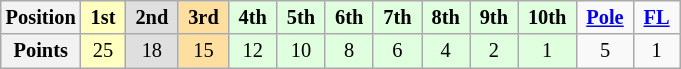<table class="wikitable" style="font-size:85%; text-align:center">
<tr>
<th>Position</th>
<td style="background:#ffffbf"> <strong>1st</strong> </td>
<td style="background:#dfdfdf"> <strong>2nd</strong> </td>
<td style="background:#ffdf9f"> <strong>3rd</strong> </td>
<td style="background:#dfffdf"> <strong>4th</strong> </td>
<td style="background:#dfffdf"> <strong>5th</strong> </td>
<td style="background:#dfffdf"> <strong>6th</strong> </td>
<td style="background:#dfffdf"> <strong>7th</strong> </td>
<td style="background:#dfffdf"> <strong>8th</strong> </td>
<td style="background:#dfffdf"> <strong>9th</strong> </td>
<td style="background:#dfffdf"> <strong>10th</strong> </td>
<td> <strong><a href='#'>Pole</a></strong> </td>
<td> <strong><a href='#'>FL</a></strong> </td>
</tr>
<tr>
<th>Points</th>
<td style="background:#ffffbf">25</td>
<td style="background:#dfdfdf">18</td>
<td style="background:#ffdf9f">15</td>
<td style="background:#dfffdf">12</td>
<td style="background:#dfffdf">10</td>
<td style="background:#dfffdf">8</td>
<td style="background:#dfffdf">6</td>
<td style="background:#dfffdf">4</td>
<td style="background:#dfffdf">2</td>
<td style="background:#dfffdf">1</td>
<td>5</td>
<td>1</td>
</tr>
</table>
